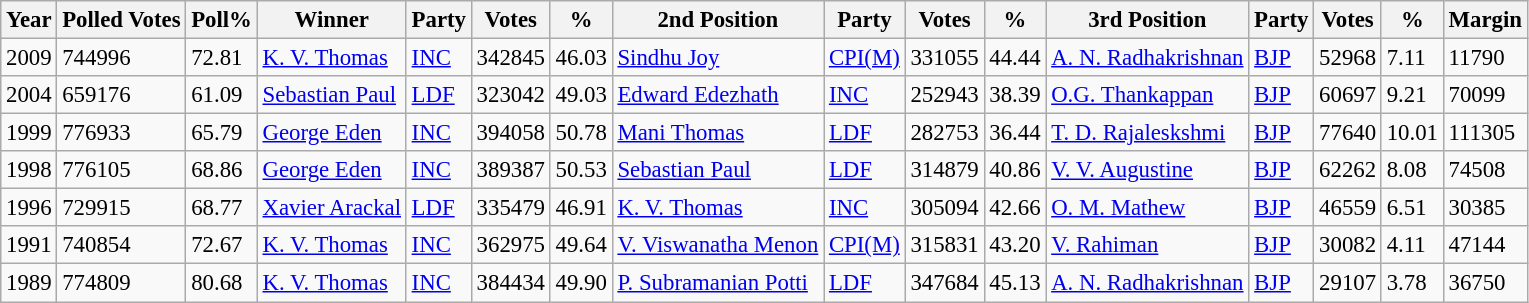<table class="wikitable sortable" style="font-size: 95%;">
<tr>
<th>Year</th>
<th>Polled  Votes</th>
<th>Poll%</th>
<th>Winner</th>
<th>Party</th>
<th>Votes</th>
<th>%</th>
<th>2nd Position</th>
<th>Party</th>
<th>Votes</th>
<th>%</th>
<th>3rd Position</th>
<th>Party</th>
<th>Votes</th>
<th>%</th>
<th>Margin</th>
</tr>
<tr>
<td>2009</td>
<td>744996</td>
<td>72.81</td>
<td><a href='#'>K. V. Thomas</a></td>
<td><a href='#'>INC</a></td>
<td>342845</td>
<td>46.03</td>
<td><a href='#'>Sindhu Joy</a></td>
<td><a href='#'>CPI(M)</a></td>
<td>331055</td>
<td>44.44</td>
<td><a href='#'>A. N. Radhakrishnan</a></td>
<td><a href='#'>BJP</a></td>
<td>52968</td>
<td>7.11</td>
<td>11790</td>
</tr>
<tr>
<td>2004</td>
<td>659176</td>
<td>61.09</td>
<td><a href='#'>Sebastian Paul</a></td>
<td><a href='#'>LDF</a></td>
<td>323042</td>
<td>49.03</td>
<td><a href='#'>Edward Edezhath</a></td>
<td><a href='#'>INC</a></td>
<td>252943</td>
<td>38.39</td>
<td><a href='#'>O.G. Thankappan</a></td>
<td><a href='#'>BJP</a></td>
<td>60697</td>
<td>9.21</td>
<td>70099</td>
</tr>
<tr>
<td>1999</td>
<td>776933</td>
<td>65.79</td>
<td><a href='#'>George Eden</a></td>
<td><a href='#'>INC</a></td>
<td>394058</td>
<td>50.78</td>
<td><a href='#'>Mani Thomas</a></td>
<td><a href='#'>LDF</a></td>
<td>282753</td>
<td>36.44</td>
<td><a href='#'>T. D. Rajaleskshmi</a></td>
<td><a href='#'>BJP</a></td>
<td>77640</td>
<td>10.01</td>
<td>111305</td>
</tr>
<tr>
<td>1998</td>
<td>776105</td>
<td>68.86</td>
<td><a href='#'>George Eden</a></td>
<td><a href='#'>INC</a></td>
<td>389387</td>
<td>50.53</td>
<td><a href='#'>Sebastian Paul</a></td>
<td><a href='#'>LDF</a></td>
<td>314879</td>
<td>40.86</td>
<td><a href='#'>V. V. Augustine</a></td>
<td><a href='#'>BJP</a></td>
<td>62262</td>
<td>8.08</td>
<td>74508</td>
</tr>
<tr>
<td>1996</td>
<td>729915</td>
<td>68.77</td>
<td><a href='#'>Xavier Arackal</a></td>
<td><a href='#'>LDF</a></td>
<td>335479</td>
<td>46.91</td>
<td><a href='#'>K. V. Thomas</a></td>
<td><a href='#'>INC</a></td>
<td>305094</td>
<td>42.66</td>
<td><a href='#'>O. M. Mathew</a></td>
<td><a href='#'>BJP</a></td>
<td>46559</td>
<td>6.51</td>
<td>30385</td>
</tr>
<tr>
<td>1991</td>
<td>740854</td>
<td>72.67</td>
<td><a href='#'>K. V. Thomas</a></td>
<td><a href='#'>INC</a></td>
<td>362975</td>
<td>49.64</td>
<td><a href='#'>V. Viswanatha Menon</a></td>
<td><a href='#'>CPI(M)</a></td>
<td>315831</td>
<td>43.20</td>
<td><a href='#'>V. Rahiman</a></td>
<td><a href='#'>BJP</a></td>
<td>30082</td>
<td>4.11</td>
<td>47144</td>
</tr>
<tr>
<td>1989</td>
<td>774809</td>
<td>80.68</td>
<td><a href='#'>K. V. Thomas</a></td>
<td><a href='#'>INC</a></td>
<td>384434</td>
<td>49.90</td>
<td><a href='#'>P. Subramanian Potti</a></td>
<td><a href='#'>LDF</a></td>
<td>347684</td>
<td>45.13</td>
<td><a href='#'>A. N. Radhakrishnan</a></td>
<td><a href='#'>BJP</a></td>
<td>29107</td>
<td>3.78</td>
<td>36750</td>
</tr>
</table>
